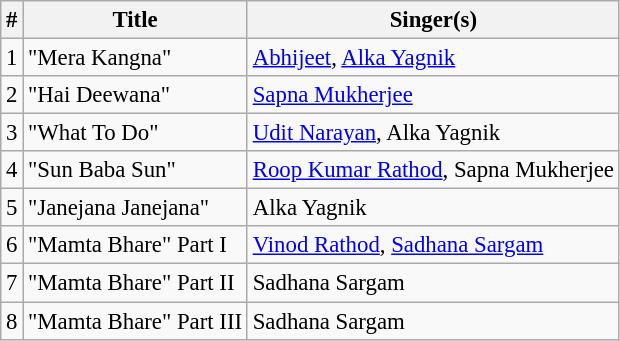<table class="wikitable" style="font-size:95%;">
<tr>
<th>#</th>
<th>Title</th>
<th>Singer(s)</th>
</tr>
<tr>
<td>1</td>
<td>"Mera Kangna"</td>
<td><a href='#'>Abhijeet</a>, <a href='#'>Alka Yagnik</a></td>
</tr>
<tr>
<td>2</td>
<td>"Hai Deewana"</td>
<td><a href='#'>Sapna Mukherjee</a></td>
</tr>
<tr>
<td>3</td>
<td>"What To Do"</td>
<td><a href='#'>Udit Narayan</a>, Alka Yagnik</td>
</tr>
<tr>
<td>4</td>
<td>"Sun Baba Sun"</td>
<td><a href='#'>Roop Kumar Rathod</a>, Sapna Mukherjee</td>
</tr>
<tr>
<td>5</td>
<td>"Janejana Janejana"</td>
<td>Alka Yagnik</td>
</tr>
<tr>
<td>6</td>
<td>"Mamta Bhare" Part I</td>
<td><a href='#'>Vinod Rathod</a>, <a href='#'>Sadhana Sargam</a></td>
</tr>
<tr>
<td>7</td>
<td>"Mamta Bhare" Part II</td>
<td>Sadhana Sargam</td>
</tr>
<tr>
<td>8</td>
<td>"Mamta Bhare" Part III</td>
<td>Sadhana Sargam</td>
</tr>
</table>
